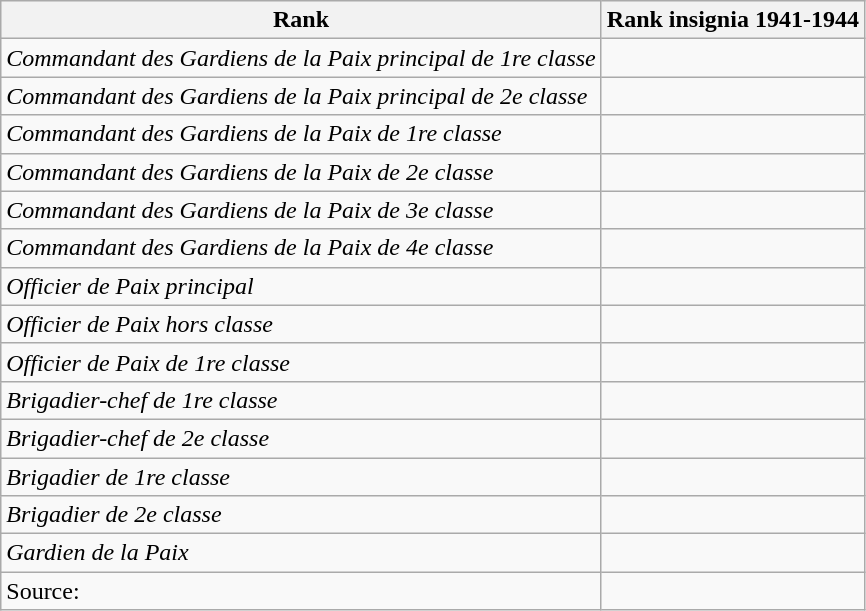<table class="wikitable">
<tr style="text-align:center;" bgcolor="F1F1F1">
<th>Rank</th>
<th>Rank insignia 1941-1944</th>
</tr>
<tr>
<td><em>Commandant des Gardiens de la Paix principal de 1re classe</em></td>
<td></td>
</tr>
<tr>
<td><em>Commandant des Gardiens de la Paix principal de 2e classe</em></td>
<td></td>
</tr>
<tr>
<td><em>Commandant des Gardiens de la Paix de 1re classe</em></td>
<td></td>
</tr>
<tr>
<td><em>Commandant des Gardiens de la Paix de 2e classe</em></td>
<td></td>
</tr>
<tr>
<td><em>Commandant des Gardiens de la Paix de 3e classe</em></td>
<td></td>
</tr>
<tr>
<td><em>Commandant des Gardiens de la Paix de 4e classe</em></td>
<td></td>
</tr>
<tr>
<td><em>Officier de Paix principal</em></td>
<td></td>
</tr>
<tr>
<td><em>Officier de Paix hors classe</em></td>
<td></td>
</tr>
<tr>
<td><em>Officier de Paix de 1re classe</em></td>
<td></td>
</tr>
<tr>
<td><em>Brigadier-chef de 1re classe</em></td>
<td></td>
</tr>
<tr>
<td><em>Brigadier-chef de 2e classe</em></td>
<td></td>
</tr>
<tr>
<td><em>Brigadier de 1re classe</em></td>
<td></td>
</tr>
<tr>
<td><em>Brigadier de 2e classe</em></td>
<td></td>
</tr>
<tr>
<td><em>Gardien de la Paix</em></td>
<td></td>
</tr>
<tr>
<td>Source:</td>
<td colspan=2></td>
</tr>
</table>
